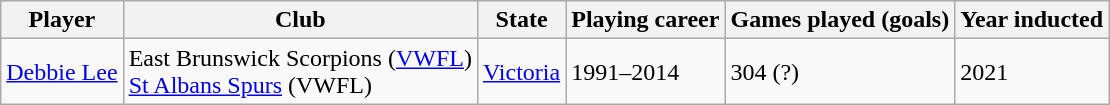<table class="wikitable sortable">
<tr>
<th>Player</th>
<th>Club</th>
<th>State</th>
<th>Playing career</th>
<th>Games played (goals)</th>
<th>Year inducted</th>
</tr>
<tr>
<td><a href='#'>Debbie Lee</a> </td>
<td>East Brunswick Scorpions (<a href='#'>VWFL</a>)<br><a href='#'>St Albans Spurs</a> (VWFL)</td>
<td><a href='#'>Victoria</a></td>
<td>1991–2014</td>
<td>304 (?)</td>
<td>2021</td>
</tr>
</table>
